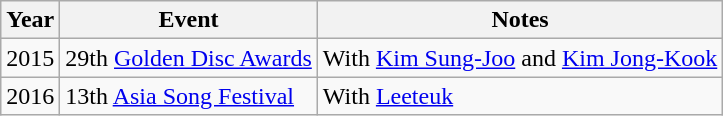<table class="wikitable">
<tr>
<th scope="col">Year</th>
<th>Event</th>
<th scope="col">Notes</th>
</tr>
<tr>
<td>2015</td>
<td>29th <a href='#'>Golden Disc Awards</a></td>
<td>With <a href='#'>Kim Sung-Joo</a> and <a href='#'>Kim Jong-Kook</a></td>
</tr>
<tr>
<td>2016</td>
<td>13th <a href='#'>Asia Song Festival</a></td>
<td>With <a href='#'>Leeteuk</a></td>
</tr>
</table>
